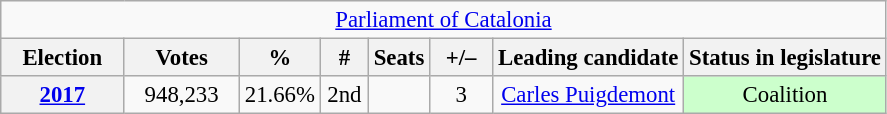<table class="wikitable" style="font-size:95%; text-align:center;">
<tr>
<td colspan="8"><a href='#'>Parliament of Catalonia</a></td>
</tr>
<tr>
<th width="75">Election</th>
<th width="70">Votes</th>
<th width="35">%</th>
<th width="25">#</th>
<th>Seats</th>
<th width="35">+/–</th>
<th>Leading candidate</th>
<th>Status in legislature</th>
</tr>
<tr>
<th><a href='#'>2017</a></th>
<td>948,233</td>
<td>21.66%</td>
<td>2nd</td>
<td></td>
<td>3</td>
<td><a href='#'>Carles Puigdemont</a></td>
<td style="background:#cfc;">Coalition </td>
</tr>
</table>
